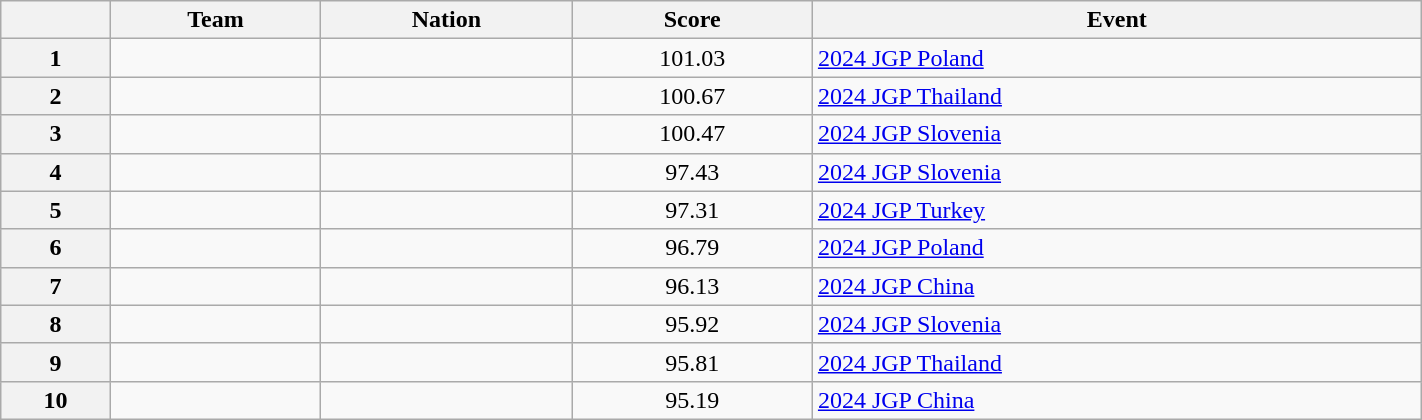<table class="wikitable sortable" style="text-align:left; width:75%">
<tr>
<th scope="col"></th>
<th scope="col">Team</th>
<th scope="col">Nation</th>
<th scope="col">Score</th>
<th scope="col">Event</th>
</tr>
<tr>
<th scope="row">1</th>
<td></td>
<td></td>
<td style="text-align:center">101.03</td>
<td><a href='#'>2024 JGP Poland</a></td>
</tr>
<tr>
<th scope="row">2</th>
<td></td>
<td></td>
<td style="text-align:center">100.67</td>
<td><a href='#'>2024 JGP Thailand</a></td>
</tr>
<tr>
<th scope="row">3</th>
<td></td>
<td></td>
<td style="text-align:center">100.47</td>
<td><a href='#'>2024 JGP Slovenia</a></td>
</tr>
<tr>
<th scope="row">4</th>
<td></td>
<td></td>
<td style="text-align:center">97.43</td>
<td><a href='#'>2024 JGP Slovenia</a></td>
</tr>
<tr>
<th scope="row">5</th>
<td></td>
<td></td>
<td style="text-align:center">97.31</td>
<td><a href='#'>2024 JGP Turkey</a></td>
</tr>
<tr>
<th scope="row">6</th>
<td></td>
<td></td>
<td style="text-align:center">96.79</td>
<td><a href='#'>2024 JGP Poland</a></td>
</tr>
<tr>
<th scope="row">7</th>
<td></td>
<td></td>
<td style="text-align:center">96.13</td>
<td><a href='#'>2024 JGP China</a></td>
</tr>
<tr>
<th scope="row">8</th>
<td></td>
<td></td>
<td style="text-align:center">95.92</td>
<td><a href='#'>2024 JGP Slovenia</a></td>
</tr>
<tr>
<th scope="row">9</th>
<td></td>
<td></td>
<td style="text-align:center">95.81</td>
<td><a href='#'>2024 JGP Thailand</a></td>
</tr>
<tr>
<th scope="row">10</th>
<td></td>
<td></td>
<td style="text-align:center">95.19</td>
<td><a href='#'>2024 JGP China</a></td>
</tr>
</table>
